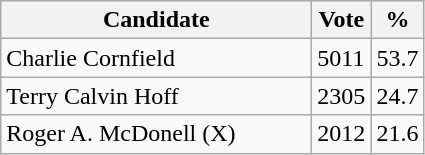<table class="wikitable">
<tr>
<th bgcolor="#DDDDFF" width="200px">Candidate</th>
<th bgcolor="#DDDDFF">Vote</th>
<th bgcolor="#DDDDFF">%</th>
</tr>
<tr>
<td>Charlie Cornfield</td>
<td>5011</td>
<td>53.7</td>
</tr>
<tr>
<td>Terry Calvin Hoff</td>
<td>2305</td>
<td>24.7</td>
</tr>
<tr>
<td>Roger A. McDonell (X)</td>
<td>2012</td>
<td>21.6</td>
</tr>
</table>
